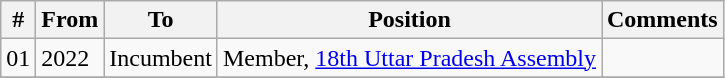<table class="wikitable sortable">
<tr>
<th>#</th>
<th>From</th>
<th>To</th>
<th>Position</th>
<th>Comments</th>
</tr>
<tr>
<td>01</td>
<td>2022</td>
<td>Incumbent</td>
<td>Member, <a href='#'>18th Uttar Pradesh Assembly</a></td>
<td></td>
</tr>
<tr>
</tr>
</table>
